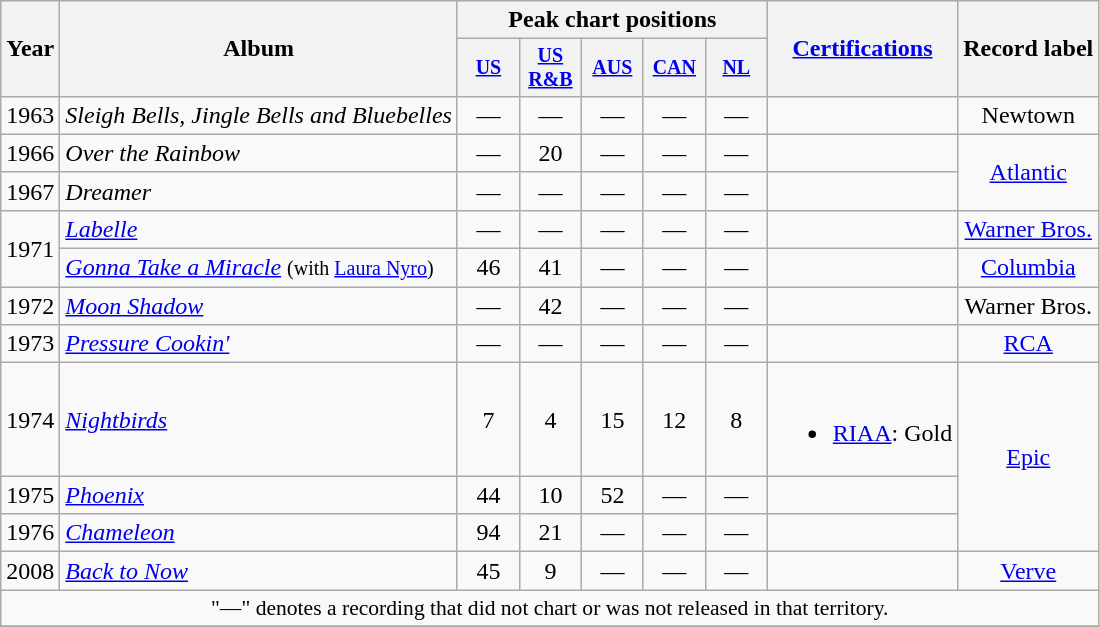<table class="wikitable" style="text-align:center;">
<tr>
<th rowspan="2">Year</th>
<th rowspan="2">Album</th>
<th colspan="5">Peak chart positions</th>
<th rowspan="2"><a href='#'>Certifications</a></th>
<th rowspan="2">Record label</th>
</tr>
<tr style="font-size:smaller;">
<th width="35"><a href='#'>US</a><br></th>
<th width="35"><a href='#'>US<br>R&B</a><br></th>
<th width="35"><a href='#'>AUS</a><br></th>
<th width="35"><a href='#'>CAN</a><br></th>
<th width="35"><a href='#'>NL</a><br></th>
</tr>
<tr>
<td rowspan="1">1963</td>
<td align="left"><em>Sleigh Bells, Jingle Bells and Bluebelles</em></td>
<td>—</td>
<td>—</td>
<td>—</td>
<td>—</td>
<td>—</td>
<td align="left"></td>
<td rowspan="1">Newtown</td>
</tr>
<tr>
<td rowspan="1">1966</td>
<td align="left"><em>Over the Rainbow</em></td>
<td>—</td>
<td>20</td>
<td>—</td>
<td>—</td>
<td>—</td>
<td align="left"></td>
<td rowspan="2"><a href='#'>Atlantic</a></td>
</tr>
<tr>
<td rowspan="1">1967</td>
<td align="left"><em>Dreamer</em></td>
<td>—</td>
<td>—</td>
<td>—</td>
<td>—</td>
<td>—</td>
<td align="left"></td>
</tr>
<tr>
<td rowspan="2">1971</td>
<td align="left"><em><a href='#'>Labelle</a></em></td>
<td>—</td>
<td>—</td>
<td>—</td>
<td>—</td>
<td>—</td>
<td align="left"></td>
<td rowspan="1"><a href='#'>Warner Bros.</a></td>
</tr>
<tr>
<td align="left"><em><a href='#'>Gonna Take a Miracle</a></em> <small>(with <a href='#'>Laura Nyro</a>)</small></td>
<td>46</td>
<td>41</td>
<td>—</td>
<td>—</td>
<td>—</td>
<td align="left"></td>
<td rowspan="1"><a href='#'>Columbia</a></td>
</tr>
<tr>
<td rowspan="1">1972</td>
<td align="left"><em><a href='#'>Moon Shadow</a></em></td>
<td>—</td>
<td>42</td>
<td>—</td>
<td>—</td>
<td>—</td>
<td align="left"></td>
<td rowspan="1">Warner Bros.</td>
</tr>
<tr>
<td rowspan="1">1973</td>
<td align="left"><em><a href='#'>Pressure Cookin'</a></em></td>
<td>—</td>
<td>—</td>
<td>—</td>
<td>—</td>
<td>—</td>
<td align="left"></td>
<td rowspan="1"><a href='#'>RCA</a></td>
</tr>
<tr>
<td rowspan="1">1974</td>
<td align="left"><em><a href='#'>Nightbirds</a></em></td>
<td>7</td>
<td>4</td>
<td>15</td>
<td>12</td>
<td>8</td>
<td align="left"><br><ul><li><a href='#'>RIAA</a>: Gold</li></ul></td>
<td rowspan="3"><a href='#'>Epic</a></td>
</tr>
<tr>
<td rowspan="1">1975</td>
<td align="left"><em><a href='#'>Phoenix</a></em></td>
<td>44</td>
<td>10</td>
<td>52</td>
<td>—</td>
<td>—</td>
<td align="left"></td>
</tr>
<tr>
<td rowspan="1">1976</td>
<td align="left"><em><a href='#'>Chameleon</a></em></td>
<td>94</td>
<td>21</td>
<td>—</td>
<td>—</td>
<td>—</td>
<td align="left"></td>
</tr>
<tr>
<td rowspan="1">2008</td>
<td align="left"><em><a href='#'>Back to Now</a></em></td>
<td>45</td>
<td>9</td>
<td>—</td>
<td>—</td>
<td>—</td>
<td align="left"></td>
<td rowspan="1"><a href='#'>Verve</a></td>
</tr>
<tr>
<td colspan="15" style="font-size:90%">"—" denotes a recording that did not chart or was not released in that territory.</td>
</tr>
<tr>
</tr>
</table>
